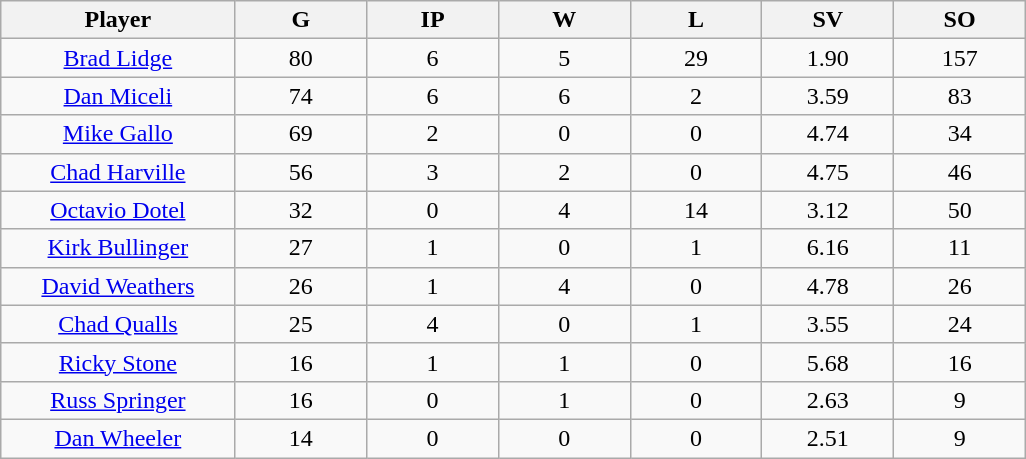<table class="wikitable sortable">
<tr>
<th bgcolor="#DDDDFF" width="16%">Player</th>
<th bgcolor="#DDDDFF" width="9%">G</th>
<th bgcolor="#DDDDFF" width="9%">IP</th>
<th bgcolor="#DDDDFF" width="9%">W</th>
<th bgcolor="#DDDDFF" width="9%">L</th>
<th bgcolor="#DDDDFF" width="9%">SV</th>
<th bgcolor="#DDDDFF" width="9%">SO</th>
</tr>
<tr align=center>
<td><a href='#'>Brad Lidge</a></td>
<td>80</td>
<td>6</td>
<td>5</td>
<td>29</td>
<td>1.90</td>
<td>157</td>
</tr>
<tr align=center>
<td><a href='#'>Dan Miceli</a></td>
<td>74</td>
<td>6</td>
<td>6</td>
<td>2</td>
<td>3.59</td>
<td>83</td>
</tr>
<tr align=center>
<td><a href='#'>Mike Gallo</a></td>
<td>69</td>
<td>2</td>
<td>0</td>
<td>0</td>
<td>4.74</td>
<td>34</td>
</tr>
<tr align=center>
<td><a href='#'>Chad Harville</a></td>
<td>56</td>
<td>3</td>
<td>2</td>
<td>0</td>
<td>4.75</td>
<td>46</td>
</tr>
<tr align=center>
<td><a href='#'>Octavio Dotel</a></td>
<td>32</td>
<td>0</td>
<td>4</td>
<td>14</td>
<td>3.12</td>
<td>50</td>
</tr>
<tr align=center>
<td><a href='#'>Kirk Bullinger</a></td>
<td>27</td>
<td>1</td>
<td>0</td>
<td>1</td>
<td>6.16</td>
<td>11</td>
</tr>
<tr align=center>
<td><a href='#'>David Weathers</a></td>
<td>26</td>
<td>1</td>
<td>4</td>
<td>0</td>
<td>4.78</td>
<td>26</td>
</tr>
<tr align=center>
<td><a href='#'>Chad Qualls</a></td>
<td>25</td>
<td>4</td>
<td>0</td>
<td>1</td>
<td>3.55</td>
<td>24</td>
</tr>
<tr align=center>
<td><a href='#'>Ricky Stone</a></td>
<td>16</td>
<td>1</td>
<td>1</td>
<td>0</td>
<td>5.68</td>
<td>16</td>
</tr>
<tr align=center>
<td><a href='#'>Russ Springer</a></td>
<td>16</td>
<td>0</td>
<td>1</td>
<td>0</td>
<td>2.63</td>
<td>9</td>
</tr>
<tr align=center>
<td><a href='#'>Dan Wheeler</a></td>
<td>14</td>
<td>0</td>
<td>0</td>
<td>0</td>
<td>2.51</td>
<td>9</td>
</tr>
</table>
